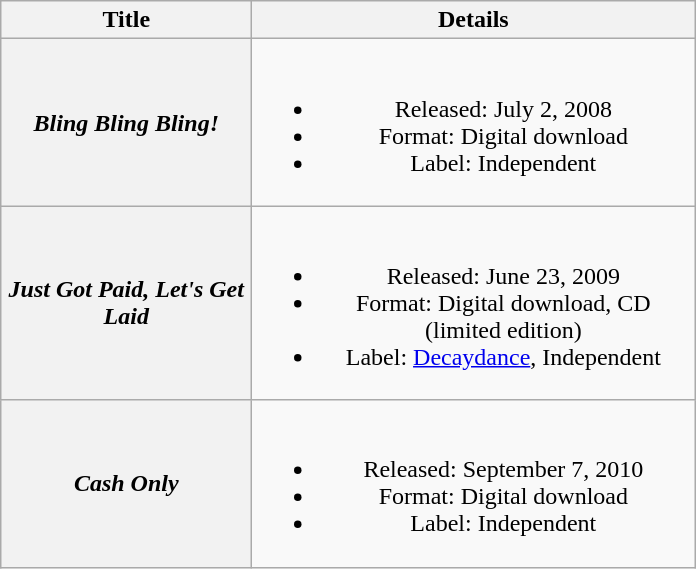<table class="wikitable plainrowheaders" style="text-align:center;">
<tr>
<th scope="col" style="width:10em;">Title</th>
<th scope="col" style="width:18em;">Details</th>
</tr>
<tr>
<th scope="row"><em>Bling Bling Bling!</em></th>
<td><br><ul><li>Released: July 2, 2008</li><li>Format: Digital download</li><li>Label: Independent</li></ul></td>
</tr>
<tr>
<th scope="row"><em>Just Got Paid, Let's Get Laid</em></th>
<td><br><ul><li>Released: June 23, 2009</li><li>Format: Digital download, CD (limited edition)</li><li>Label: <a href='#'>Decaydance</a>, Independent</li></ul></td>
</tr>
<tr>
<th scope="row"><em>Cash Only</em></th>
<td><br><ul><li>Released: September 7, 2010</li><li>Format: Digital download</li><li>Label: Independent</li></ul></td>
</tr>
</table>
